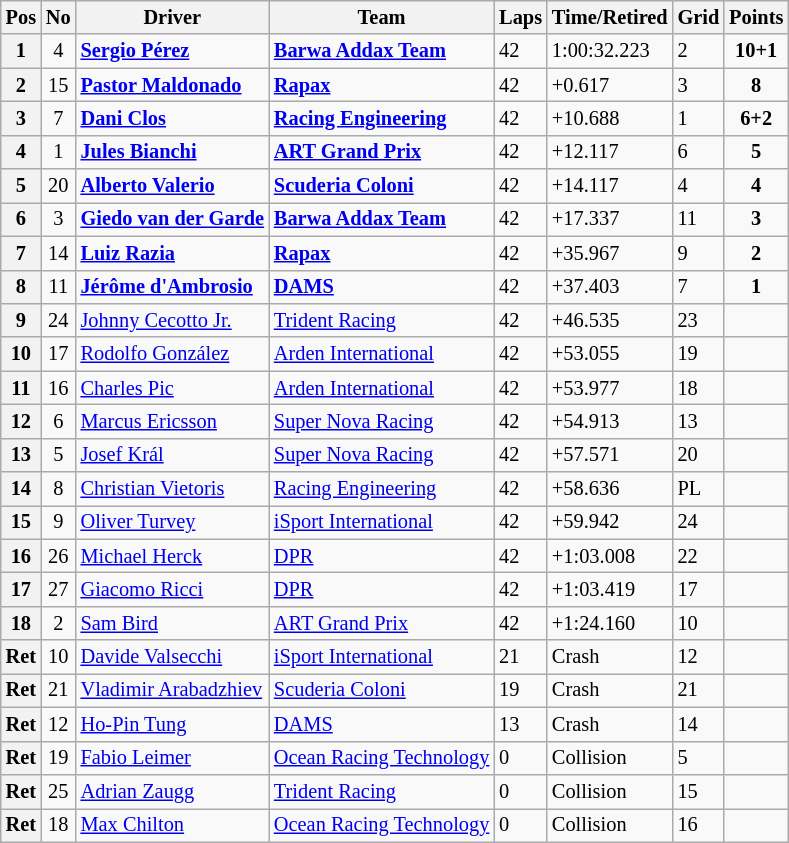<table class="wikitable" style="font-size:85%">
<tr>
<th>Pos</th>
<th>No</th>
<th>Driver</th>
<th>Team</th>
<th>Laps</th>
<th>Time/Retired</th>
<th>Grid</th>
<th>Points</th>
</tr>
<tr>
<th>1</th>
<td align="center">4</td>
<td> <strong><a href='#'>Sergio Pérez</a></strong></td>
<td><strong><a href='#'>Barwa Addax Team</a></strong></td>
<td>42</td>
<td>1:00:32.223</td>
<td>2</td>
<td align="center"><strong>10+1</strong></td>
</tr>
<tr>
<th>2</th>
<td align="center">15</td>
<td> <strong><a href='#'>Pastor Maldonado</a></strong></td>
<td><strong><a href='#'>Rapax</a></strong></td>
<td>42</td>
<td>+0.617</td>
<td>3</td>
<td align="center"><strong>8</strong></td>
</tr>
<tr>
<th>3</th>
<td align="center">7</td>
<td> <strong><a href='#'>Dani Clos</a></strong></td>
<td><strong><a href='#'>Racing Engineering</a></strong></td>
<td>42</td>
<td>+10.688</td>
<td>1</td>
<td align="center"><strong>6+2</strong></td>
</tr>
<tr>
<th>4</th>
<td align="center">1</td>
<td> <strong><a href='#'>Jules Bianchi</a></strong></td>
<td><strong><a href='#'>ART Grand Prix</a></strong></td>
<td>42</td>
<td>+12.117</td>
<td>6</td>
<td align="center"><strong>5</strong></td>
</tr>
<tr>
<th>5</th>
<td align="center">20</td>
<td> <strong><a href='#'>Alberto Valerio</a></strong></td>
<td><strong><a href='#'>Scuderia Coloni</a></strong></td>
<td>42</td>
<td>+14.117</td>
<td>4</td>
<td align="center"><strong>4</strong></td>
</tr>
<tr>
<th>6</th>
<td align="center">3</td>
<td> <strong><a href='#'>Giedo van der Garde</a></strong></td>
<td><strong><a href='#'>Barwa Addax Team</a></strong></td>
<td>42</td>
<td>+17.337</td>
<td>11</td>
<td align="center"><strong>3</strong></td>
</tr>
<tr>
<th>7</th>
<td align="center">14</td>
<td> <strong><a href='#'>Luiz Razia</a></strong></td>
<td><strong><a href='#'>Rapax</a></strong></td>
<td>42</td>
<td>+35.967</td>
<td>9</td>
<td align="center"><strong>2</strong></td>
</tr>
<tr>
<th>8</th>
<td align="center">11</td>
<td> <strong><a href='#'>Jérôme d'Ambrosio</a></strong></td>
<td><strong><a href='#'>DAMS</a></strong></td>
<td>42</td>
<td>+37.403</td>
<td>7</td>
<td align="center"><strong>1</strong></td>
</tr>
<tr>
<th>9</th>
<td align="center">24</td>
<td> <a href='#'>Johnny Cecotto Jr.</a></td>
<td><a href='#'>Trident Racing</a></td>
<td>42</td>
<td>+46.535</td>
<td>23</td>
<td></td>
</tr>
<tr>
<th>10</th>
<td align="center">17</td>
<td> <a href='#'>Rodolfo González</a></td>
<td><a href='#'>Arden International</a></td>
<td>42</td>
<td>+53.055</td>
<td>19</td>
<td></td>
</tr>
<tr>
<th>11</th>
<td align="center">16</td>
<td> <a href='#'>Charles Pic</a></td>
<td><a href='#'>Arden International</a></td>
<td>42</td>
<td>+53.977</td>
<td>18</td>
<td></td>
</tr>
<tr>
<th>12</th>
<td align="center">6</td>
<td> <a href='#'>Marcus Ericsson</a></td>
<td><a href='#'>Super Nova Racing</a></td>
<td>42</td>
<td>+54.913</td>
<td>13</td>
<td></td>
</tr>
<tr>
<th>13</th>
<td align="center">5</td>
<td> <a href='#'>Josef Král</a></td>
<td><a href='#'>Super Nova Racing</a></td>
<td>42</td>
<td>+57.571</td>
<td>20</td>
<td></td>
</tr>
<tr>
<th>14</th>
<td align="center">8</td>
<td> <a href='#'>Christian Vietoris</a></td>
<td><a href='#'>Racing Engineering</a></td>
<td>42</td>
<td>+58.636</td>
<td>PL</td>
<td></td>
</tr>
<tr>
<th>15</th>
<td align="center">9</td>
<td> <a href='#'>Oliver Turvey</a></td>
<td><a href='#'>iSport International</a></td>
<td>42</td>
<td>+59.942</td>
<td>24</td>
<td></td>
</tr>
<tr>
<th>16</th>
<td align="center">26</td>
<td> <a href='#'>Michael Herck</a></td>
<td><a href='#'>DPR</a></td>
<td>42</td>
<td>+1:03.008</td>
<td>22</td>
<td></td>
</tr>
<tr>
<th>17</th>
<td align="center">27</td>
<td> <a href='#'>Giacomo Ricci</a></td>
<td><a href='#'>DPR</a></td>
<td>42</td>
<td>+1:03.419</td>
<td>17</td>
<td></td>
</tr>
<tr>
<th>18</th>
<td align="center">2</td>
<td> <a href='#'>Sam Bird</a></td>
<td><a href='#'>ART Grand Prix</a></td>
<td>42</td>
<td>+1:24.160</td>
<td>10</td>
<td></td>
</tr>
<tr>
<th>Ret</th>
<td align="center">10</td>
<td> <a href='#'>Davide Valsecchi</a></td>
<td><a href='#'>iSport International</a></td>
<td>21</td>
<td>Crash</td>
<td>12</td>
<td></td>
</tr>
<tr>
<th>Ret</th>
<td align="center">21</td>
<td> <a href='#'>Vladimir Arabadzhiev</a></td>
<td><a href='#'>Scuderia Coloni</a></td>
<td>19</td>
<td>Crash</td>
<td>21</td>
<td></td>
</tr>
<tr>
<th>Ret</th>
<td align="center">12</td>
<td> <a href='#'>Ho-Pin Tung</a></td>
<td><a href='#'>DAMS</a></td>
<td>13</td>
<td>Crash</td>
<td>14</td>
<td></td>
</tr>
<tr>
<th>Ret</th>
<td align="center">19</td>
<td> <a href='#'>Fabio Leimer</a></td>
<td><a href='#'>Ocean Racing Technology</a></td>
<td>0</td>
<td>Collision</td>
<td>5</td>
<td></td>
</tr>
<tr>
<th>Ret</th>
<td align="center">25</td>
<td> <a href='#'>Adrian Zaugg</a></td>
<td><a href='#'>Trident Racing</a></td>
<td>0</td>
<td>Collision</td>
<td>15</td>
<td></td>
</tr>
<tr>
<th>Ret</th>
<td align="center">18</td>
<td> <a href='#'>Max Chilton</a></td>
<td><a href='#'>Ocean Racing Technology</a></td>
<td>0</td>
<td>Collision</td>
<td>16</td>
<td></td>
</tr>
</table>
